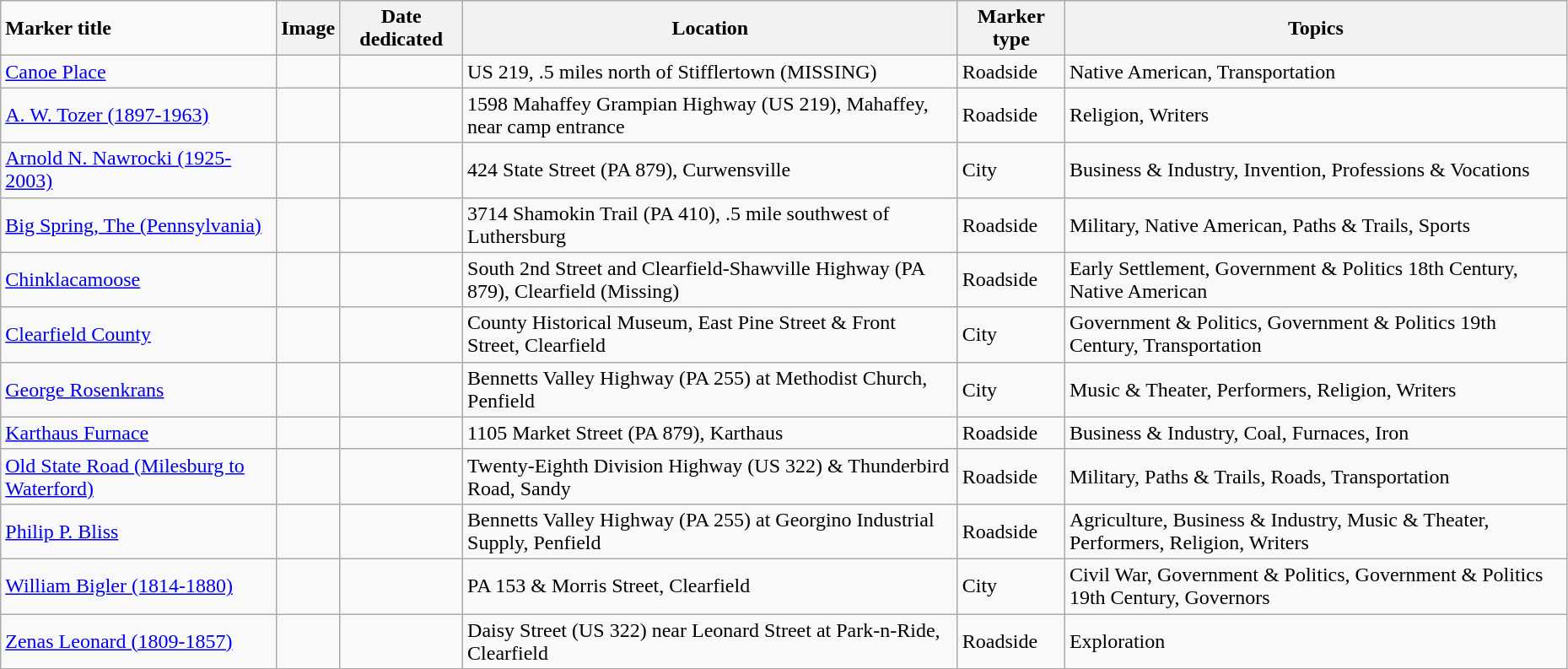<table class="wikitable sortable" style="width:98%">
<tr>
<td><strong>Marker title</strong></td>
<th class="unsortable"><strong>Image</strong></th>
<th><strong>Date dedicated</strong></th>
<th><strong>Location</strong></th>
<th><strong>Marker type</strong></th>
<th><strong>Topics</strong></th>
</tr>
<tr ->
<td><a href='#'>Canoe Place</a></td>
<td></td>
<td></td>
<td>US 219, .5 miles north of Stifflertown (MISSING)<br><small></small></td>
<td>Roadside</td>
<td>Native American, Transportation</td>
</tr>
<tr ->
<td><a href='#'>A. W. Tozer (1897-1963)</a></td>
<td></td>
<td></td>
<td>1598 Mahaffey Grampian Highway (US 219), Mahaffey, near camp entrance<br><small></small></td>
<td>Roadside</td>
<td>Religion, Writers</td>
</tr>
<tr ->
<td><a href='#'>Arnold N. Nawrocki (1925-2003)</a></td>
<td></td>
<td></td>
<td>424 State Street (PA 879), Curwensville<br><small></small></td>
<td>City</td>
<td>Business & Industry, Invention, Professions & Vocations</td>
</tr>
<tr ->
<td><a href='#'>Big Spring, The (Pennsylvania)</a></td>
<td></td>
<td></td>
<td>3714 Shamokin Trail (PA 410), .5 mile southwest of Luthersburg<br><small></small></td>
<td>Roadside</td>
<td>Military, Native American, Paths & Trails, Sports</td>
</tr>
<tr ->
<td><a href='#'>Chinklacamoose</a></td>
<td></td>
<td></td>
<td>South 2nd Street and Clearfield-Shawville Highway (PA 879), Clearfield (Missing)<br><small></small></td>
<td>Roadside</td>
<td>Early Settlement, Government & Politics 18th Century, Native American</td>
</tr>
<tr ->
<td><a href='#'>Clearfield County</a></td>
<td></td>
<td></td>
<td>County Historical Museum, East Pine Street & Front Street, Clearfield<br><small></small></td>
<td>City</td>
<td>Government & Politics, Government & Politics 19th Century, Transportation</td>
</tr>
<tr ->
<td><a href='#'>George Rosenkrans</a></td>
<td></td>
<td></td>
<td>Bennetts Valley Highway (PA 255) at Methodist Church, Penfield<br><small></small></td>
<td>City</td>
<td>Music & Theater, Performers, Religion, Writers</td>
</tr>
<tr ->
<td><a href='#'>Karthaus Furnace</a></td>
<td></td>
<td></td>
<td>1105 Market Street (PA 879), Karthaus<br><small></small></td>
<td>Roadside</td>
<td>Business & Industry, Coal, Furnaces, Iron</td>
</tr>
<tr ->
<td><a href='#'>Old State Road (Milesburg to Waterford)</a></td>
<td></td>
<td></td>
<td>Twenty-Eighth Division Highway (US 322) & Thunderbird Road, Sandy<br><small></small></td>
<td>Roadside</td>
<td>Military, Paths & Trails, Roads, Transportation</td>
</tr>
<tr ->
<td><a href='#'>Philip P. Bliss</a></td>
<td></td>
<td></td>
<td>Bennetts Valley Highway (PA 255) at Georgino Industrial Supply, Penfield<br><small></small></td>
<td>Roadside</td>
<td>Agriculture, Business & Industry, Music & Theater, Performers, Religion, Writers</td>
</tr>
<tr ->
<td><a href='#'>William Bigler (1814-1880)</a></td>
<td></td>
<td></td>
<td>PA 153 & Morris Street, Clearfield<br><small></small></td>
<td>City</td>
<td>Civil War, Government & Politics, Government & Politics 19th Century, Governors</td>
</tr>
<tr ->
<td><a href='#'>Zenas Leonard (1809-1857)</a></td>
<td></td>
<td></td>
<td>Daisy Street (US 322) near Leonard Street at Park-n-Ride, Clearfield<br><small></small></td>
<td>Roadside</td>
<td>Exploration</td>
</tr>
</table>
